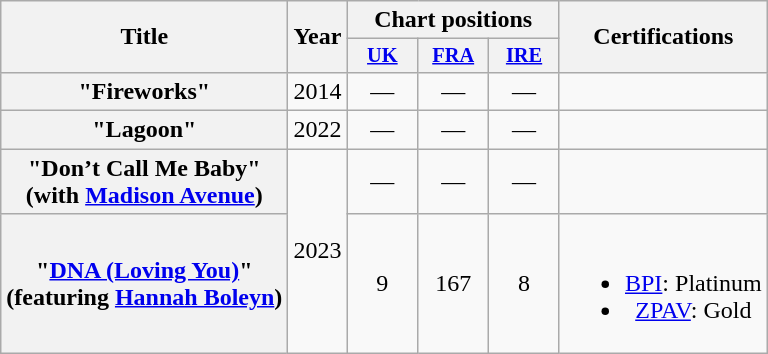<table class="wikitable plainrowheaders" style="text-align:center;">
<tr>
<th rowspan="2">Title</th>
<th rowspan="2">Year</th>
<th colspan="3">Chart positions</th>
<th rowspan="2">Certifications</th>
</tr>
<tr>
<th scope="col" style="width:3em;font-size:85%;"><a href='#'>UK</a><br></th>
<th scope="col" style="width:3em;font-size:85%;"><a href='#'>FRA</a><br></th>
<th scope="col" style="width:3em;font-size:85%;"><a href='#'>IRE</a><br></th>
</tr>
<tr>
<th scope="row">"Fireworks"</th>
<td>2014</td>
<td>—</td>
<td>—</td>
<td>—</td>
<td></td>
</tr>
<tr>
<th scope="row">"Lagoon"</th>
<td>2022</td>
<td>—</td>
<td>—</td>
<td>—</td>
<td></td>
</tr>
<tr>
<th scope="row">"Don’t Call Me Baby" <br> (with <a href='#'>Madison Avenue</a>)</th>
<td rowspan="2">2023</td>
<td>—</td>
<td>—</td>
<td>—</td>
<td></td>
</tr>
<tr>
<th scope="row">"<a href='#'>DNA (Loving You)</a>" <br> (featuring <a href='#'>Hannah Boleyn</a>)</th>
<td>9</td>
<td>167</td>
<td>8</td>
<td><br><ul><li><a href='#'>BPI</a>: Platinum</li><li><a href='#'>ZPAV</a>: Gold</li></ul></td>
</tr>
</table>
